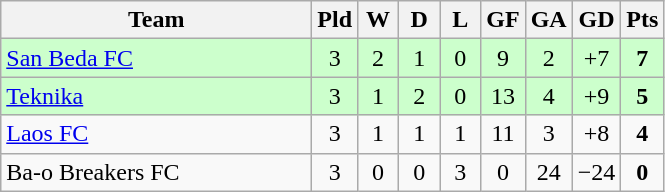<table class="wikitable" style="text-align: center;">
<tr>
<th width="200">Team</th>
<th width="20">Pld</th>
<th width="20">W</th>
<th width="20">D</th>
<th width="20">L</th>
<th width="20">GF</th>
<th width="20">GA</th>
<th width="20">GD</th>
<th width="20">Pts</th>
</tr>
<tr bgcolor=#ccffcc>
<td style="text-align:left;"><a href='#'>San Beda FC</a></td>
<td>3</td>
<td>2</td>
<td>1</td>
<td>0</td>
<td>9</td>
<td>2</td>
<td>+7</td>
<td><strong>7</strong></td>
</tr>
<tr bgcolor=#ccffcc>
<td style="text-align:left;"><a href='#'>Teknika</a></td>
<td>3</td>
<td>1</td>
<td>2</td>
<td>0</td>
<td>13</td>
<td>4</td>
<td>+9</td>
<td><strong>5</strong></td>
</tr>
<tr>
<td style="text-align:left;"><a href='#'>Laos FC</a></td>
<td>3</td>
<td>1</td>
<td>1</td>
<td>1</td>
<td>11</td>
<td>3</td>
<td>+8</td>
<td><strong>4</strong></td>
</tr>
<tr>
<td style="text-align:left;">Ba-o Breakers FC</td>
<td>3</td>
<td>0</td>
<td>0</td>
<td>3</td>
<td>0</td>
<td>24</td>
<td>−24</td>
<td><strong>0</strong></td>
</tr>
</table>
